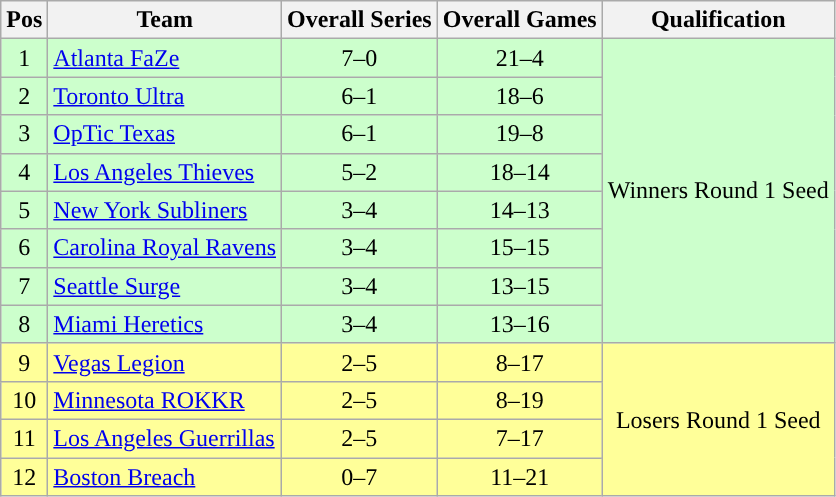<table class="wikitable" style="text-align:center">
<tr>
<th>Pos</th>
<th>Team</th>
<th>Overall Series</th>
<th>Overall Games</th>
<th>Qualification</th>
</tr>
<tr style="background:#CCFFCC">
<td>1</td>
<td style="text-align:left;"><a href='#'>Atlanta FaZe</a></td>
<td>7–0</td>
<td>21–4</td>
<td rowspan="8">Winners Round 1 Seed</td>
</tr>
<tr style="background:#CCFFCC">
<td>2</td>
<td style="text-align:left;"><a href='#'>Toronto Ultra</a></td>
<td>6–1</td>
<td>18–6</td>
</tr>
<tr style="background:#CCFFCC">
<td>3</td>
<td style="text-align:left;"><a href='#'>OpTic Texas</a></td>
<td>6–1</td>
<td>19–8</td>
</tr>
<tr style="background:#CCFFCC">
<td>4</td>
<td style="text-align:left;"><a href='#'>Los Angeles Thieves</a></td>
<td>5–2</td>
<td>18–14</td>
</tr>
<tr style="background:#CCFFCC">
<td>5</td>
<td style="text-align:left;"><a href='#'>New York Subliners</a></td>
<td>3–4</td>
<td>14–13</td>
</tr>
<tr style="background:#CCFFCC">
<td>6</td>
<td style="text-align:left;"><a href='#'>Carolina Royal Ravens</a></td>
<td>3–4</td>
<td>15–15</td>
</tr>
<tr style="background:#CCFFCC">
<td>7</td>
<td style="text-align:left;"><a href='#'>Seattle Surge</a></td>
<td>3–4</td>
<td>13–15</td>
</tr>
<tr style="background:#CCFFCC">
<td>8</td>
<td style="text-align:left;"><a href='#'>Miami Heretics</a></td>
<td>3–4</td>
<td>13–16</td>
</tr>
<tr style="background:#FFFF99">
<td>9</td>
<td style="text-align:left;"><a href='#'>Vegas Legion</a></td>
<td>2–5</td>
<td>8–17</td>
<td rowspan="4">Losers Round 1 Seed</td>
</tr>
<tr style="background:#FFFF99">
<td>10</td>
<td style="text-align:left;"><a href='#'>Minnesota ROKKR</a></td>
<td>2–5</td>
<td>8–19</td>
</tr>
<tr style="background:#FFFF99">
<td>11</td>
<td style="text-align:left;"><a href='#'>Los Angeles Guerrillas</a></td>
<td>2–5</td>
<td>7–17</td>
</tr>
<tr style="background:#FFFF99">
<td>12</td>
<td style="text-align:left;"><a href='#'>Boston Breach</a></td>
<td>0–7</td>
<td>11–21</td>
</tr>
</table>
